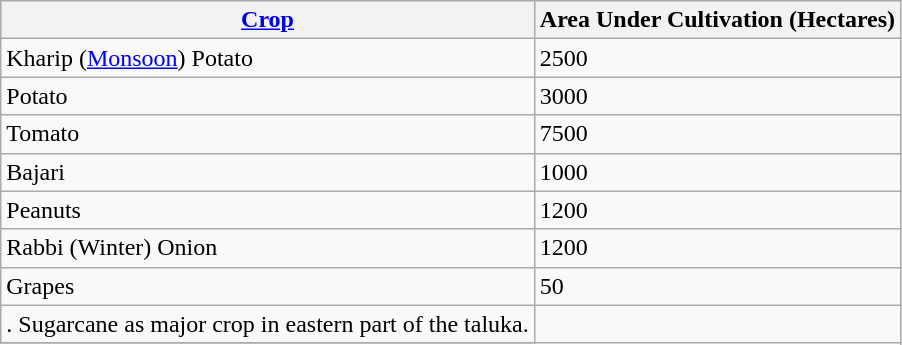<table class="wikitable sortable plainlinks" border=1 cellspacing=0 cellpadding=4>
<tr>
<th><strong><a href='#'>Crop</a></strong></th>
<th>Area Under Cultivation (Hectares)</th>
</tr>
<tr>
<td>Kharip (<a href='#'>Monsoon</a>) Potato</td>
<td>2500</td>
</tr>
<tr>
<td>Potato</td>
<td>3000</td>
</tr>
<tr>
<td>Tomato</td>
<td>7500</td>
</tr>
<tr>
<td>Bajari</td>
<td>1000</td>
</tr>
<tr>
<td>Peanuts</td>
<td>1200</td>
</tr>
<tr>
<td>Rabbi (Winter) Onion</td>
<td>1200</td>
</tr>
<tr>
<td>Grapes</td>
<td>50</td>
</tr>
<tr>
<td>. Sugarcane as major crop in eastern part of the taluka.</td>
</tr>
<tr>
</tr>
</table>
